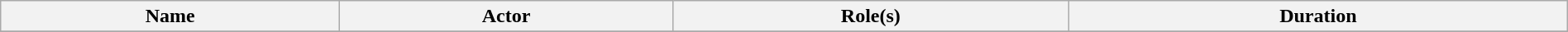<table class="wikitable" style="width:100%; margin:auto;">
<tr>
<th>Name</th>
<th>Actor</th>
<th>Role(s)</th>
<th>Duration</th>
</tr>
<tr>
</tr>
</table>
